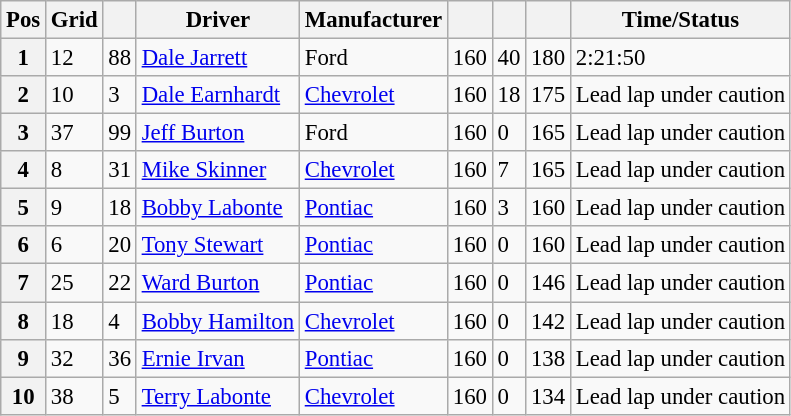<table class="sortable wikitable" style="font-size:95%">
<tr>
<th>Pos</th>
<th>Grid</th>
<th></th>
<th>Driver</th>
<th>Manufacturer</th>
<th></th>
<th></th>
<th></th>
<th>Time/Status</th>
</tr>
<tr>
<th>1</th>
<td>12</td>
<td>88</td>
<td><a href='#'>Dale Jarrett</a></td>
<td>Ford</td>
<td>160</td>
<td>40</td>
<td>180</td>
<td>2:21:50</td>
</tr>
<tr>
<th>2</th>
<td>10</td>
<td>3</td>
<td><a href='#'>Dale Earnhardt</a></td>
<td><a href='#'>Chevrolet</a></td>
<td>160</td>
<td>18</td>
<td>175</td>
<td>Lead lap under caution</td>
</tr>
<tr>
<th>3</th>
<td>37</td>
<td>99</td>
<td><a href='#'>Jeff Burton</a></td>
<td>Ford</td>
<td>160</td>
<td>0</td>
<td>165</td>
<td>Lead lap under caution</td>
</tr>
<tr>
<th>4</th>
<td>8</td>
<td>31</td>
<td><a href='#'>Mike Skinner</a></td>
<td><a href='#'>Chevrolet</a></td>
<td>160</td>
<td>7</td>
<td>165</td>
<td>Lead lap under caution</td>
</tr>
<tr>
<th>5</th>
<td>9</td>
<td>18</td>
<td><a href='#'>Bobby Labonte</a></td>
<td><a href='#'>Pontiac</a></td>
<td>160</td>
<td>3</td>
<td>160</td>
<td>Lead lap under caution</td>
</tr>
<tr>
<th>6</th>
<td>6</td>
<td>20</td>
<td><a href='#'>Tony Stewart</a></td>
<td><a href='#'>Pontiac</a></td>
<td>160</td>
<td>0</td>
<td>160</td>
<td>Lead lap under caution</td>
</tr>
<tr>
<th>7</th>
<td>25</td>
<td>22</td>
<td><a href='#'>Ward Burton</a></td>
<td><a href='#'>Pontiac</a></td>
<td>160</td>
<td>0</td>
<td>146</td>
<td>Lead lap under caution</td>
</tr>
<tr>
<th>8</th>
<td>18</td>
<td>4</td>
<td><a href='#'>Bobby Hamilton</a></td>
<td><a href='#'>Chevrolet</a></td>
<td>160</td>
<td>0</td>
<td>142</td>
<td>Lead lap under caution</td>
</tr>
<tr>
<th>9</th>
<td>32</td>
<td>36</td>
<td><a href='#'>Ernie Irvan</a></td>
<td><a href='#'>Pontiac</a></td>
<td>160</td>
<td>0</td>
<td>138</td>
<td>Lead lap under caution</td>
</tr>
<tr>
<th>10</th>
<td>38</td>
<td>5</td>
<td><a href='#'>Terry Labonte</a></td>
<td><a href='#'>Chevrolet</a></td>
<td>160</td>
<td>0</td>
<td>134</td>
<td>Lead lap under caution</td>
</tr>
</table>
